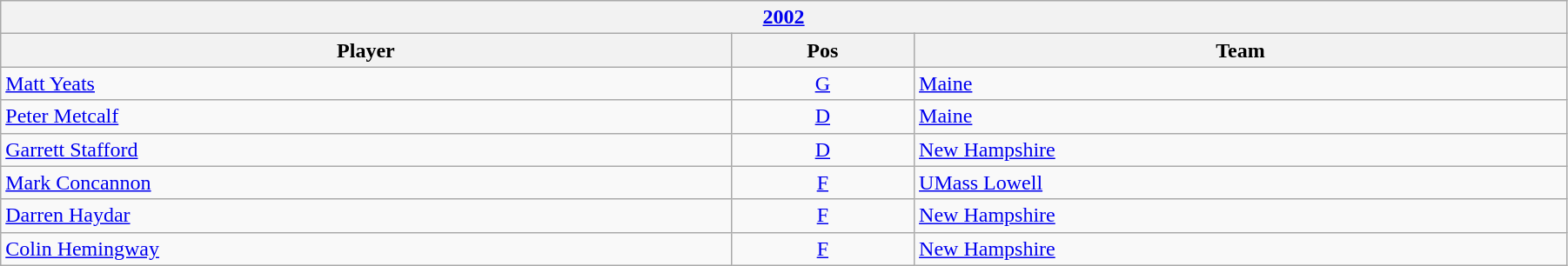<table class="wikitable" width=95%>
<tr>
<th colspan=3><a href='#'>2002</a></th>
</tr>
<tr>
<th>Player</th>
<th>Pos</th>
<th>Team</th>
</tr>
<tr>
<td><a href='#'>Matt Yeats</a></td>
<td align=center><a href='#'>G</a></td>
<td><a href='#'>Maine</a></td>
</tr>
<tr>
<td><a href='#'>Peter Metcalf</a></td>
<td align=center><a href='#'>D</a></td>
<td><a href='#'>Maine</a></td>
</tr>
<tr>
<td><a href='#'>Garrett Stafford</a></td>
<td align=center><a href='#'>D</a></td>
<td><a href='#'>New Hampshire</a></td>
</tr>
<tr>
<td><a href='#'>Mark Concannon</a></td>
<td align=center><a href='#'>F</a></td>
<td><a href='#'>UMass Lowell</a></td>
</tr>
<tr>
<td><a href='#'>Darren Haydar</a></td>
<td align=center><a href='#'>F</a></td>
<td><a href='#'>New Hampshire</a></td>
</tr>
<tr>
<td><a href='#'>Colin Hemingway</a></td>
<td align=center><a href='#'>F</a></td>
<td><a href='#'>New Hampshire</a></td>
</tr>
</table>
